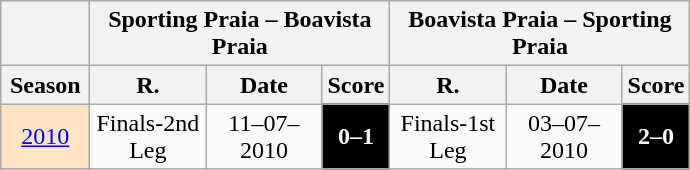<table class="wikitable" style="text-align: center;">
<tr bgcolor=#f5f5f5>
<th></th>
<th colspan=3>Sporting Praia – Boavista Praia</th>
<th colspan=3>Boavista Praia – Sporting Praia</th>
</tr>
<tr>
<th width="52">Season</th>
<th width="70">R.</th>
<th width="70">Date</th>
<th width="30">Score</th>
<th width="70">R.</th>
<th width="70">Date</th>
<th width="30">Score</th>
</tr>
<tr>
<td bgcolor=#ffe4c4><a href='#'>2010</a></td>
<td>Finals-2nd Leg</td>
<td>11–07–2010</td>
<td style="color:white;background:#000000"><strong>0–1</strong></td>
<td>Finals-1st Leg</td>
<td>03–07–2010</td>
<td style="color:white;background:#000000"><strong>2–0</strong></td>
</tr>
</table>
